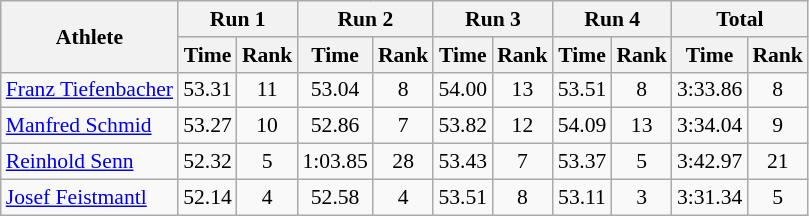<table class="wikitable" border="1" style="font-size:90%">
<tr>
<th rowspan="2">Athlete</th>
<th colspan="2">Run 1</th>
<th colspan="2">Run 2</th>
<th colspan="2">Run 3</th>
<th colspan="2">Run 4</th>
<th colspan="2">Total</th>
</tr>
<tr>
<th>Time</th>
<th>Rank</th>
<th>Time</th>
<th>Rank</th>
<th>Time</th>
<th>Rank</th>
<th>Time</th>
<th>Rank</th>
<th>Time</th>
<th>Rank</th>
</tr>
<tr>
<td><a href='#'>Franz Tiefenbacher</a></td>
<td align="center">53.31</td>
<td align="center">11</td>
<td align="center">53.04</td>
<td align="center">8</td>
<td align="center">54.00</td>
<td align="center">13</td>
<td align="center">53.51</td>
<td align="center">8</td>
<td align="center">3:33.86</td>
<td align="center">8</td>
</tr>
<tr>
<td><a href='#'>Manfred Schmid</a></td>
<td align="center">53.27</td>
<td align="center">10</td>
<td align="center">52.86</td>
<td align="center">7</td>
<td align="center">53.82</td>
<td align="center">12</td>
<td align="center">54.09</td>
<td align="center">13</td>
<td align="center">3:34.04</td>
<td align="center">9</td>
</tr>
<tr>
<td><a href='#'>Reinhold Senn</a></td>
<td align="center">52.32</td>
<td align="center">5</td>
<td align="center">1:03.85</td>
<td align="center">28</td>
<td align="center">53.43</td>
<td align="center">7</td>
<td align="center">53.37</td>
<td align="center">5</td>
<td align="center">3:42.97</td>
<td align="center">21</td>
</tr>
<tr>
<td><a href='#'>Josef Feistmantl</a></td>
<td align="center">52.14</td>
<td align="center">4</td>
<td align="center">52.58</td>
<td align="center">4</td>
<td align="center">53.51</td>
<td align="center">8</td>
<td align="center">53.11</td>
<td align="center">3</td>
<td align="center">3:31.34</td>
<td align="center">5</td>
</tr>
</table>
